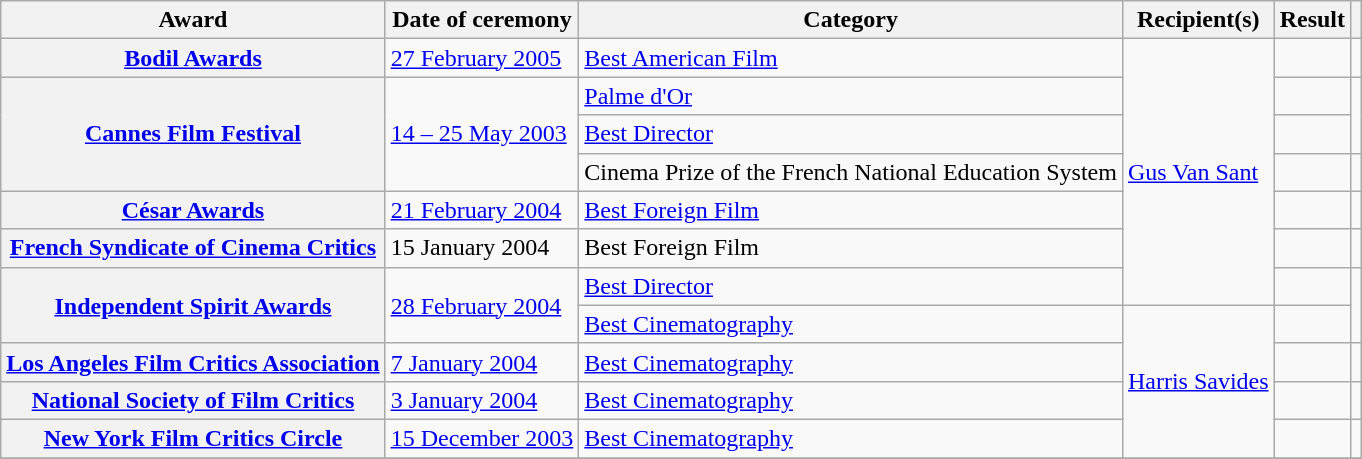<table class="wikitable plainrowheaders sortable">
<tr>
<th scope="col">Award</th>
<th scope="col">Date of ceremony</th>
<th scope="col">Category</th>
<th scope="col">Recipient(s)</th>
<th scope="col">Result</th>
<th scope="col" class="unsortable"></th>
</tr>
<tr>
<th scope="row"><a href='#'>Bodil Awards</a></th>
<td rowspan="1"><a href='#'>27 February 2005</a></td>
<td><a href='#'>Best American Film</a></td>
<td rowspan="7"><a href='#'>Gus Van Sant</a></td>
<td></td>
<td rowspan="1"></td>
</tr>
<tr>
<th scope="row" rowspan=3><a href='#'>Cannes Film Festival</a></th>
<td rowspan="3"><a href='#'>14 – 25 May 2003</a></td>
<td><a href='#'>Palme d'Or</a></td>
<td></td>
<td rowspan="2"></td>
</tr>
<tr>
<td><a href='#'>Best Director</a></td>
<td></td>
</tr>
<tr>
<td>Cinema Prize of the French National Education System</td>
<td></td>
<td></td>
</tr>
<tr>
<th scope="row"><a href='#'>César Awards</a></th>
<td rowspan="1"><a href='#'>21 February 2004</a></td>
<td><a href='#'>Best Foreign Film</a></td>
<td></td>
<td rowspan="1"></td>
</tr>
<tr>
<th scope="row"><a href='#'>French Syndicate of Cinema Critics</a></th>
<td rowspan="1">15 January 2004</td>
<td>Best Foreign Film</td>
<td></td>
<td rowspan="1"></td>
</tr>
<tr>
<th scope="row" rowspan=2><a href='#'>Independent Spirit Awards</a></th>
<td rowspan="2"><a href='#'>28 February 2004</a></td>
<td><a href='#'>Best Director</a></td>
<td></td>
<td rowspan="2"></td>
</tr>
<tr>
<td><a href='#'>Best Cinematography</a></td>
<td rowspan="4"><a href='#'>Harris Savides</a></td>
<td></td>
</tr>
<tr>
<th scope="row"><a href='#'>Los Angeles Film Critics Association</a></th>
<td rowspan="1"><a href='#'>7 January 2004</a></td>
<td><a href='#'>Best Cinematography</a></td>
<td></td>
<td rowspan="1"></td>
</tr>
<tr>
<th scope="row"><a href='#'>National Society of Film Critics</a></th>
<td rowspan="1"><a href='#'>3 January 2004</a></td>
<td><a href='#'>Best Cinematography</a></td>
<td></td>
<td rowspan="1"></td>
</tr>
<tr>
<th scope="row"><a href='#'>New York Film Critics Circle</a></th>
<td rowspan="1"><a href='#'>15 December 2003</a></td>
<td><a href='#'>Best Cinematography</a></td>
<td></td>
<td rowspan="1"></td>
</tr>
<tr>
</tr>
</table>
